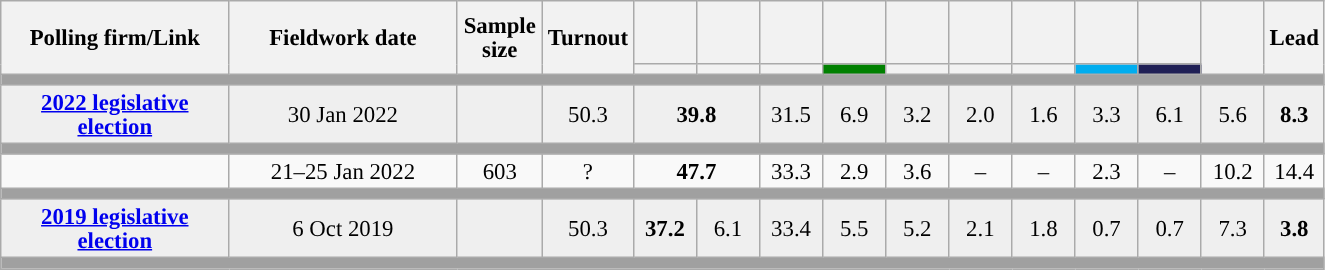<table class="wikitable sortable mw-datatable" style="text-align:center;font-size:95%;line-height:16px;">
<tr style="height:42px;">
<th style="width:145px;" rowspan="2">Polling firm/Link</th>
<th style="width:145px;" rowspan="2">Fieldwork date</th>
<th class="unsortable" style="width:50px;" rowspan="2">Sample size</th>
<th class="unsortable" style="width:45px;" rowspan="2">Turnout</th>
<th class="sortable" style="width:35px;"></th>
<th class="sortable" style="width:35px;"></th>
<th class="sortable" style="width:35px;"></th>
<th class="sortable" style="width:35px;"></th>
<th class="sortable" style="width:35px;"></th>
<th class="sortable" style="width:35px;"></th>
<th class="sortable" style="width:35px;"></th>
<th class="sortable" style="width:35px;"></th>
<th class="sortable" style="width:35px;"></th>
<th class="unsortable" style="width:35px;" rowspan="2"></th>
<th class="unsortable" style="width:30px;" rowspan="2">Lead</th>
</tr>
<tr>
<th style="color:inherit;background:"></th>
<th style="color:inherit;background:"></th>
<th style="color:inherit;background:"></th>
<th style="color:inherit;background:green;"></th>
<th style="color:inherit;background:"></th>
<th style="color:inherit;background:"></th>
<th style="color:inherit;background:"></th>
<th class="sortable" style="color:inherit;background:#00ADEF;"></th>
<th class="sortable" style="color:inherit;background:#202056;"></th>
</tr>
<tr>
<td colspan="15" style="background:#A0A0A0"></td>
</tr>
<tr style="background:#EFEFEF;">
<td><strong><a href='#'>2022 legislative election</a></strong></td>
<td>30 Jan 2022</td>
<td></td>
<td>50.3</td>
<td colspan=2" ><strong>39.8</strong><br></td>
<td>31.5<br></td>
<td>6.9<br></td>
<td>3.2<br></td>
<td>2.0<br></td>
<td>1.6<br></td>
<td>3.3<br></td>
<td>6.1<br></td>
<td>5.6<br></td>
<td style="background:"><strong>8.3</strong></td>
</tr>
<tr>
<td colspan="15" style="background:#A0A0A0"></td>
</tr>
<tr>
<td></td>
<td>21–25 Jan 2022</td>
<td>603</td>
<td>?</td>
<td colspan=2" ><strong>47.7</strong><br></td>
<td>33.3<br></td>
<td>2.9<br></td>
<td>3.6<br></td>
<td>–</td>
<td>–</td>
<td>2.3<br></td>
<td>–</td>
<td>10.2<br></td>
<td style="background:">14.4</td>
</tr>
<tr>
<td colspan="15" style="background:#A0A0A0"></td>
</tr>
<tr style="background:#EFEFEF;">
<td><strong><a href='#'>2019 legislative election</a></strong></td>
<td>6 Oct 2019</td>
<td></td>
<td>50.3</td>
<td><strong>37.2</strong><br></td>
<td>6.1<br></td>
<td>33.4<br></td>
<td>5.5<br></td>
<td>5.2<br></td>
<td>2.1<br></td>
<td>1.8<br></td>
<td>0.7<br></td>
<td>0.7<br></td>
<td>7.3<br></td>
<td style="background:"><strong>3.8</strong></td>
</tr>
<tr>
<td colspan="15" style="background:#A0A0A0"></td>
</tr>
</table>
